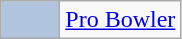<table class="wikitable">
<tr>
<td style="background-color:lightsteelblue; border:1px solid #aaaaaa; width:2em;"></td>
<td><a href='#'>Pro Bowler</a></td>
</tr>
</table>
